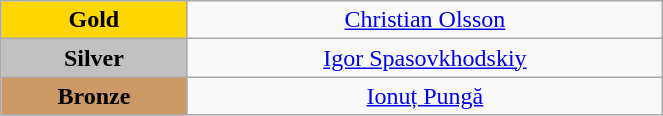<table class="wikitable" style="text-align:center; " width="35%">
<tr>
<td bgcolor="gold"><strong>Gold</strong></td>
<td><a href='#'>Christian Olsson</a><br>  <small><em></em></small></td>
</tr>
<tr>
<td bgcolor="silver"><strong>Silver</strong></td>
<td><a href='#'>Igor Spasovkhodskiy</a><br>  <small><em></em></small></td>
</tr>
<tr>
<td bgcolor="CC9966"><strong>Bronze</strong></td>
<td><a href='#'>Ionuț Pungă</a><br>  <small><em></em></small></td>
</tr>
</table>
